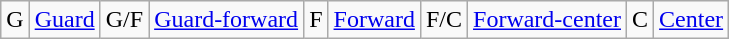<table class="wikitable">
<tr>
<td>G</td>
<td><a href='#'>Guard</a></td>
<td>G/F</td>
<td><a href='#'>Guard-forward</a></td>
<td>F</td>
<td><a href='#'>Forward</a></td>
<td>F/C</td>
<td><a href='#'>Forward-center</a></td>
<td>C</td>
<td><a href='#'>Center</a></td>
</tr>
</table>
